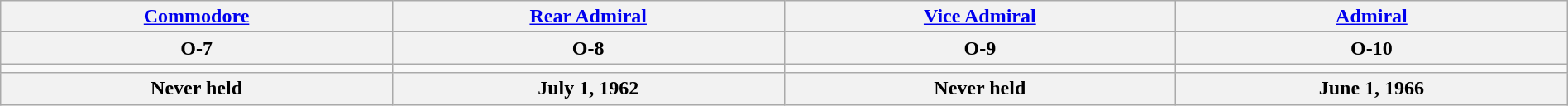<table class="wikitable" style="margin:auto; width:100%;">
<tr>
<th><a href='#'>Commodore</a></th>
<th><a href='#'>Rear Admiral</a></th>
<th><a href='#'>Vice Admiral</a></th>
<th><a href='#'>Admiral</a></th>
</tr>
<tr>
<th>O-7</th>
<th>O-8</th>
<th>O-9</th>
<th>O-10</th>
</tr>
<tr>
<td style="text-align:center; width:16%;"></td>
<td style="text-align:center; width:16%;"></td>
<td style="text-align:center; width:16%;"></td>
<td style="text-align:center; width:16%;"></td>
</tr>
<tr>
<th>Never held</th>
<th>July 1, 1962</th>
<th>Never held</th>
<th>June 1, 1966</th>
</tr>
</table>
